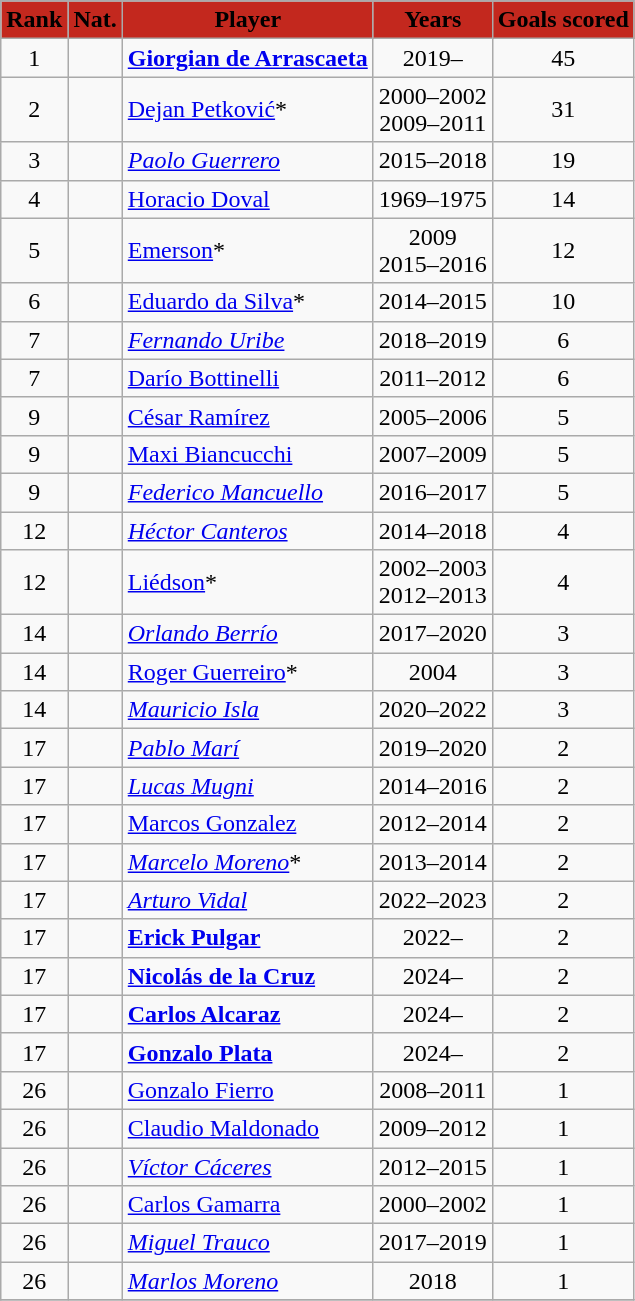<table class="wikitable">
<tr>
</tr>
<tr style="background:#C3281E; text-align:center;">
<td><span><strong>Rank</strong></span></td>
<td><span><strong>Nat.</strong></span></td>
<td><span><strong>Player</strong></span></td>
<td><span><strong>Years</strong></span></td>
<td><span><strong>Goals scored</strong></span></td>
</tr>
<tr>
<td align=center>1</td>
<td align=left></td>
<td align=left><strong><a href='#'>Giorgian de Arrascaeta</a></strong></td>
<td align=center>2019–</td>
<td align=center>45</td>
</tr>
<tr>
<td align=center>2</td>
<td align=left></td>
<td align=left><a href='#'>Dejan Petković</a>*</td>
<td align=center>2000–2002<br>2009–2011</td>
<td align=center>31</td>
</tr>
<tr>
<td align=center>3</td>
<td align=left></td>
<td align=left><em><a href='#'>Paolo Guerrero</a></em></td>
<td align=center>2015–2018</td>
<td align=center>19</td>
</tr>
<tr>
<td align=center>4</td>
<td align=left></td>
<td align=left><a href='#'>Horacio Doval</a></td>
<td align=center>1969–1975</td>
<td align=center>14</td>
</tr>
<tr>
<td align=center>5</td>
<td align=left></td>
<td align=left><a href='#'>Emerson</a>*</td>
<td align=center>2009<br>2015–2016</td>
<td align=center>12</td>
</tr>
<tr>
<td align=center>6</td>
<td align=left></td>
<td align=left><a href='#'>Eduardo da Silva</a>*</td>
<td align=center>2014–2015</td>
<td align=center>10</td>
</tr>
<tr>
<td align=center>7</td>
<td align=left></td>
<td align=left><em><a href='#'>Fernando Uribe</a></em></td>
<td align=center>2018–2019</td>
<td align=center>6</td>
</tr>
<tr>
<td align=center>7</td>
<td align=left></td>
<td align=left><a href='#'>Darío Bottinelli</a></td>
<td align=center>2011–2012</td>
<td align=center>6</td>
</tr>
<tr>
<td align=center>9</td>
<td align=left></td>
<td align=left><a href='#'>César Ramírez</a></td>
<td align=center>2005–2006</td>
<td align=center>5</td>
</tr>
<tr>
<td align=center>9</td>
<td align=left></td>
<td align=left><a href='#'>Maxi Biancucchi</a></td>
<td align=center>2007–2009</td>
<td align=center>5</td>
</tr>
<tr>
<td align=center>9</td>
<td align=left></td>
<td align=left><em><a href='#'>Federico Mancuello</a></em></td>
<td align=center>2016–2017</td>
<td align=center>5</td>
</tr>
<tr>
<td align=center>12</td>
<td align=left></td>
<td align=left><em><a href='#'>Héctor Canteros</a></em></td>
<td align=center>2014–2018</td>
<td align=center>4</td>
</tr>
<tr>
<td align=center>12</td>
<td align=left></td>
<td align=left><a href='#'>Liédson</a>*</td>
<td align=center>2002–2003<br>2012–2013</td>
<td align=center>4</td>
</tr>
<tr>
<td align=center>14</td>
<td align=left></td>
<td align=left><em><a href='#'>Orlando Berrío</a></em></td>
<td align=center>2017–2020</td>
<td align=center>3</td>
</tr>
<tr>
<td align=center>14</td>
<td align=left></td>
<td align=left><a href='#'>Roger Guerreiro</a>*</td>
<td align=center>2004</td>
<td align=center>3</td>
</tr>
<tr>
<td align=center>14</td>
<td align=left></td>
<td align=left><em><a href='#'>Mauricio Isla</a></em></td>
<td align=center>2020–2022</td>
<td align=center>3</td>
</tr>
<tr>
<td align=center>17</td>
<td align=left></td>
<td align=left><em><a href='#'>Pablo Marí</a></em></td>
<td align=center>2019–2020</td>
<td align=center>2</td>
</tr>
<tr>
<td align=center>17</td>
<td align=left></td>
<td align=left><em><a href='#'>Lucas Mugni</a></em></td>
<td align=center>2014–2016</td>
<td align=center>2</td>
</tr>
<tr>
<td align=center>17</td>
<td align=left></td>
<td align=left><a href='#'>Marcos Gonzalez</a></td>
<td align=center>2012–2014</td>
<td align=center>2</td>
</tr>
<tr>
<td align=center>17</td>
<td align=left></td>
<td align=left><em><a href='#'>Marcelo Moreno</a></em>*</td>
<td align=center>2013–2014</td>
<td align=center>2</td>
</tr>
<tr>
<td align=center>17</td>
<td align=left></td>
<td align=left><em><a href='#'>Arturo Vidal</a></em></td>
<td align=center>2022–2023</td>
<td align=center>2</td>
</tr>
<tr>
<td align=center>17</td>
<td align=left></td>
<td align=left><strong><a href='#'>Erick Pulgar</a></strong></td>
<td align=center>2022–</td>
<td align=center>2</td>
</tr>
<tr>
<td align=center>17</td>
<td align=left></td>
<td align=left><strong><a href='#'>Nicolás de la Cruz</a></strong></td>
<td align=center>2024–</td>
<td align=center>2</td>
</tr>
<tr>
<td align=center>17</td>
<td align=left></td>
<td align=left><strong><a href='#'>Carlos Alcaraz</a></strong></td>
<td align=center>2024–</td>
<td align=center>2</td>
</tr>
<tr>
<td align=center>17</td>
<td align=left></td>
<td align=left><strong><a href='#'>Gonzalo Plata</a></strong></td>
<td align=center>2024–</td>
<td align=center>2</td>
</tr>
<tr>
<td align=center>26</td>
<td align=left></td>
<td align=left><a href='#'>Gonzalo Fierro</a></td>
<td align=center>2008–2011</td>
<td align=center>1</td>
</tr>
<tr>
<td align=center>26</td>
<td align=left></td>
<td align=left><a href='#'>Claudio Maldonado</a></td>
<td align=center>2009–2012</td>
<td align=center>1</td>
</tr>
<tr>
<td align=center>26</td>
<td align=left></td>
<td align=left><em><a href='#'>Víctor Cáceres</a></em></td>
<td align=center>2012–2015</td>
<td align=center>1</td>
</tr>
<tr>
<td align=center>26</td>
<td align=left></td>
<td align=left><a href='#'>Carlos Gamarra</a></td>
<td align=center>2000–2002</td>
<td align=center>1</td>
</tr>
<tr>
<td align=center>26</td>
<td align=left></td>
<td align=left><em><a href='#'>Miguel Trauco</a></em></td>
<td align=center>2017–2019</td>
<td align=center>1</td>
</tr>
<tr>
<td align=center>26</td>
<td align=left></td>
<td align=left><em><a href='#'>Marlos Moreno</a></em></td>
<td align=center>2018</td>
<td align=center>1</td>
</tr>
<tr>
</tr>
</table>
